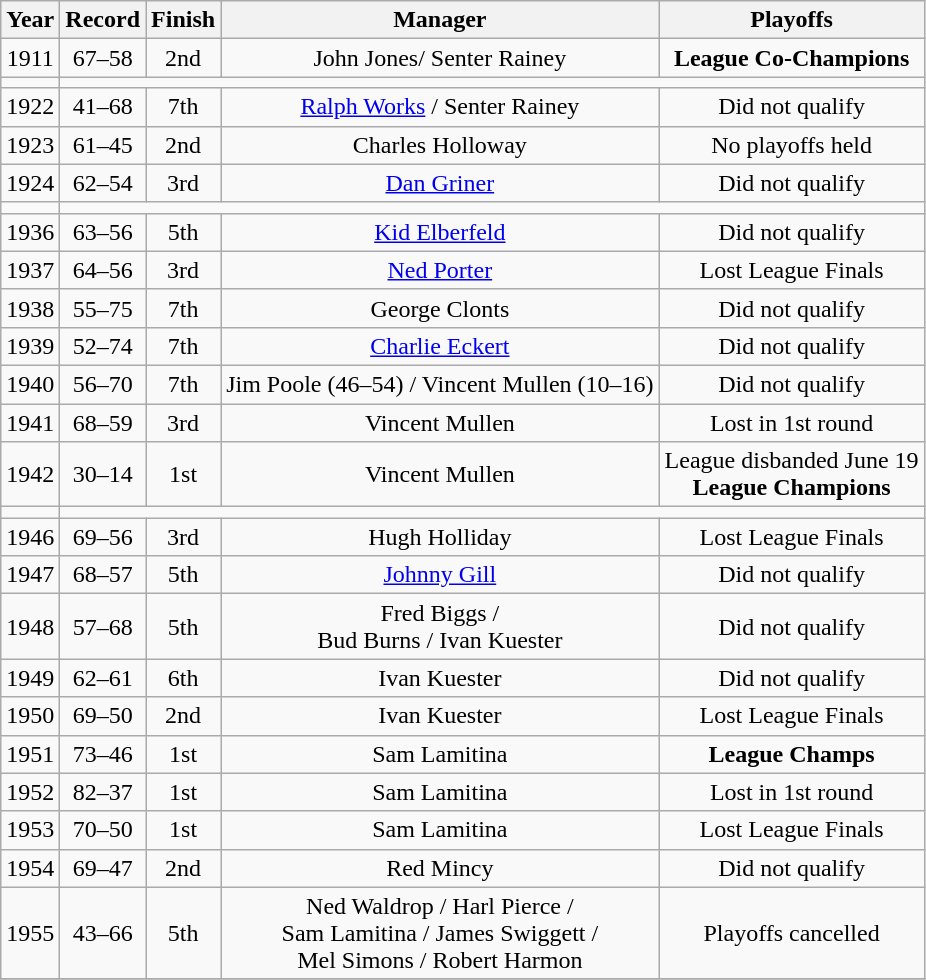<table class="wikitable">
<tr>
<th>Year</th>
<th>Record</th>
<th>Finish</th>
<th>Manager</th>
<th>Playoffs</th>
</tr>
<tr align=center>
<td>1911</td>
<td>67–58</td>
<td>2nd</td>
<td>John Jones/ Senter Rainey</td>
<td><strong>League Co-Champions</strong></td>
</tr>
<tr align=center>
<td></td>
</tr>
<tr align=center>
<td>1922</td>
<td>41–68</td>
<td>7th</td>
<td><a href='#'>Ralph Works</a> / Senter Rainey</td>
<td>Did not qualify</td>
</tr>
<tr align=center>
<td>1923</td>
<td>61–45</td>
<td>2nd</td>
<td>Charles Holloway</td>
<td>No playoffs held</td>
</tr>
<tr align=center>
<td>1924</td>
<td>62–54</td>
<td>3rd</td>
<td><a href='#'>Dan Griner</a></td>
<td>Did not qualify</td>
</tr>
<tr align=center>
<td></td>
</tr>
<tr align=center>
<td>1936</td>
<td>63–56</td>
<td>5th</td>
<td><a href='#'>Kid Elberfeld</a></td>
<td>Did not qualify</td>
</tr>
<tr align=center>
<td>1937</td>
<td>64–56</td>
<td>3rd</td>
<td><a href='#'>Ned Porter</a></td>
<td>Lost League Finals</td>
</tr>
<tr align=center>
<td>1938</td>
<td>55–75</td>
<td>7th</td>
<td>George Clonts</td>
<td>Did not qualify</td>
</tr>
<tr align=center>
<td>1939</td>
<td>52–74</td>
<td>7th</td>
<td><a href='#'>Charlie Eckert</a></td>
<td>Did not qualify</td>
</tr>
<tr align=center>
<td>1940</td>
<td>56–70</td>
<td>7th</td>
<td>Jim Poole (46–54) / Vincent Mullen (10–16)</td>
<td>Did not qualify</td>
</tr>
<tr align=center>
<td>1941</td>
<td>68–59</td>
<td>3rd</td>
<td>Vincent Mullen</td>
<td>Lost in 1st round</td>
</tr>
<tr align=center>
<td>1942</td>
<td>30–14</td>
<td>1st</td>
<td>Vincent Mullen</td>
<td>League disbanded June 19<br><strong>League Champions</strong></td>
</tr>
<tr align=center>
<td></td>
</tr>
<tr align=center>
<td>1946</td>
<td>69–56</td>
<td>3rd</td>
<td>Hugh Holliday</td>
<td>Lost League Finals</td>
</tr>
<tr align=center>
<td>1947</td>
<td>68–57</td>
<td>5th</td>
<td><a href='#'>Johnny Gill</a></td>
<td>Did not qualify</td>
</tr>
<tr align=center>
<td>1948</td>
<td>57–68</td>
<td>5th</td>
<td>Fred Biggs /<br> Bud Burns / Ivan Kuester</td>
<td>Did not qualify</td>
</tr>
<tr align=center>
<td>1949</td>
<td>62–61</td>
<td>6th</td>
<td>Ivan Kuester</td>
<td>Did not qualify</td>
</tr>
<tr align=center>
<td>1950</td>
<td>69–50</td>
<td>2nd</td>
<td>Ivan Kuester</td>
<td>Lost League Finals</td>
</tr>
<tr align=center>
<td>1951</td>
<td>73–46</td>
<td>1st</td>
<td>Sam Lamitina</td>
<td><strong>League Champs</strong></td>
</tr>
<tr align=center>
<td>1952</td>
<td>82–37</td>
<td>1st</td>
<td>Sam Lamitina</td>
<td>Lost in 1st round</td>
</tr>
<tr align=center>
<td>1953</td>
<td>70–50</td>
<td>1st</td>
<td>Sam Lamitina</td>
<td>Lost League Finals</td>
</tr>
<tr align=center>
<td>1954</td>
<td>69–47</td>
<td>2nd</td>
<td>Red Mincy</td>
<td>Did not qualify</td>
</tr>
<tr align=center>
<td>1955</td>
<td>43–66</td>
<td>5th</td>
<td>Ned Waldrop / Harl Pierce /<br> Sam Lamitina / James Swiggett /<br> Mel Simons / Robert Harmon</td>
<td>Playoffs cancelled</td>
</tr>
<tr align=center>
</tr>
</table>
